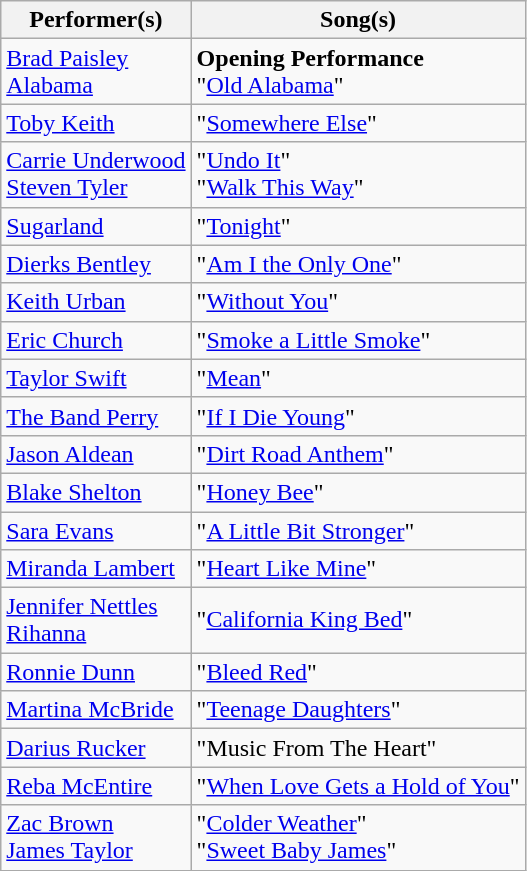<table class="wikitable">
<tr>
<th>Performer(s)</th>
<th>Song(s)</th>
</tr>
<tr>
<td><a href='#'>Brad Paisley</a><br><a href='#'>Alabama</a></td>
<td><strong>Opening Performance</strong><br>"<a href='#'>Old Alabama</a>"</td>
</tr>
<tr>
<td><a href='#'>Toby Keith</a></td>
<td>"<a href='#'>Somewhere Else</a>"</td>
</tr>
<tr>
<td><a href='#'>Carrie Underwood</a><br><a href='#'>Steven Tyler</a></td>
<td>"<a href='#'>Undo It</a>"<br>"<a href='#'>Walk This Way</a>"</td>
</tr>
<tr>
<td><a href='#'>Sugarland</a></td>
<td>"<a href='#'>Tonight</a>"</td>
</tr>
<tr>
<td><a href='#'>Dierks Bentley</a></td>
<td>"<a href='#'>Am I the Only One</a>"</td>
</tr>
<tr>
<td><a href='#'>Keith Urban</a></td>
<td>"<a href='#'>Without You</a>"</td>
</tr>
<tr>
<td><a href='#'>Eric Church</a></td>
<td>"<a href='#'>Smoke a Little Smoke</a>"</td>
</tr>
<tr>
<td><a href='#'>Taylor Swift</a></td>
<td>"<a href='#'>Mean</a>"</td>
</tr>
<tr>
<td><a href='#'>The Band Perry</a></td>
<td>"<a href='#'>If I Die Young</a>"</td>
</tr>
<tr>
<td><a href='#'>Jason Aldean</a></td>
<td>"<a href='#'>Dirt Road Anthem</a>"</td>
</tr>
<tr>
<td><a href='#'>Blake Shelton</a></td>
<td>"<a href='#'>Honey Bee</a>"</td>
</tr>
<tr>
<td><a href='#'>Sara Evans</a></td>
<td>"<a href='#'>A Little Bit Stronger</a>"</td>
</tr>
<tr>
<td><a href='#'>Miranda Lambert</a></td>
<td>"<a href='#'>Heart Like Mine</a>"</td>
</tr>
<tr>
<td><a href='#'>Jennifer Nettles</a><br><a href='#'>Rihanna</a></td>
<td>"<a href='#'>California King Bed</a>"</td>
</tr>
<tr>
<td><a href='#'>Ronnie Dunn</a></td>
<td>"<a href='#'>Bleed Red</a>"</td>
</tr>
<tr>
<td><a href='#'>Martina McBride</a></td>
<td>"<a href='#'>Teenage Daughters</a>"</td>
</tr>
<tr>
<td><a href='#'>Darius Rucker</a></td>
<td>"Music From The Heart"</td>
</tr>
<tr>
<td><a href='#'>Reba McEntire</a></td>
<td>"<a href='#'>When Love Gets a Hold of You</a>"</td>
</tr>
<tr>
<td><a href='#'>Zac Brown</a><br><a href='#'>James Taylor</a></td>
<td>"<a href='#'>Colder Weather</a>"<br>"<a href='#'>Sweet Baby James</a>"</td>
</tr>
</table>
